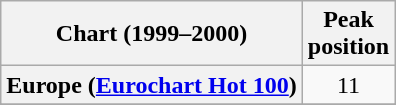<table class="wikitable sortable plainrowheaders" style="text-align:center">
<tr>
<th>Chart (1999–2000)</th>
<th>Peak<br>position</th>
</tr>
<tr>
<th scope="row">Europe (<a href='#'>Eurochart Hot 100</a>)</th>
<td>11</td>
</tr>
<tr>
</tr>
<tr>
</tr>
<tr>
</tr>
</table>
